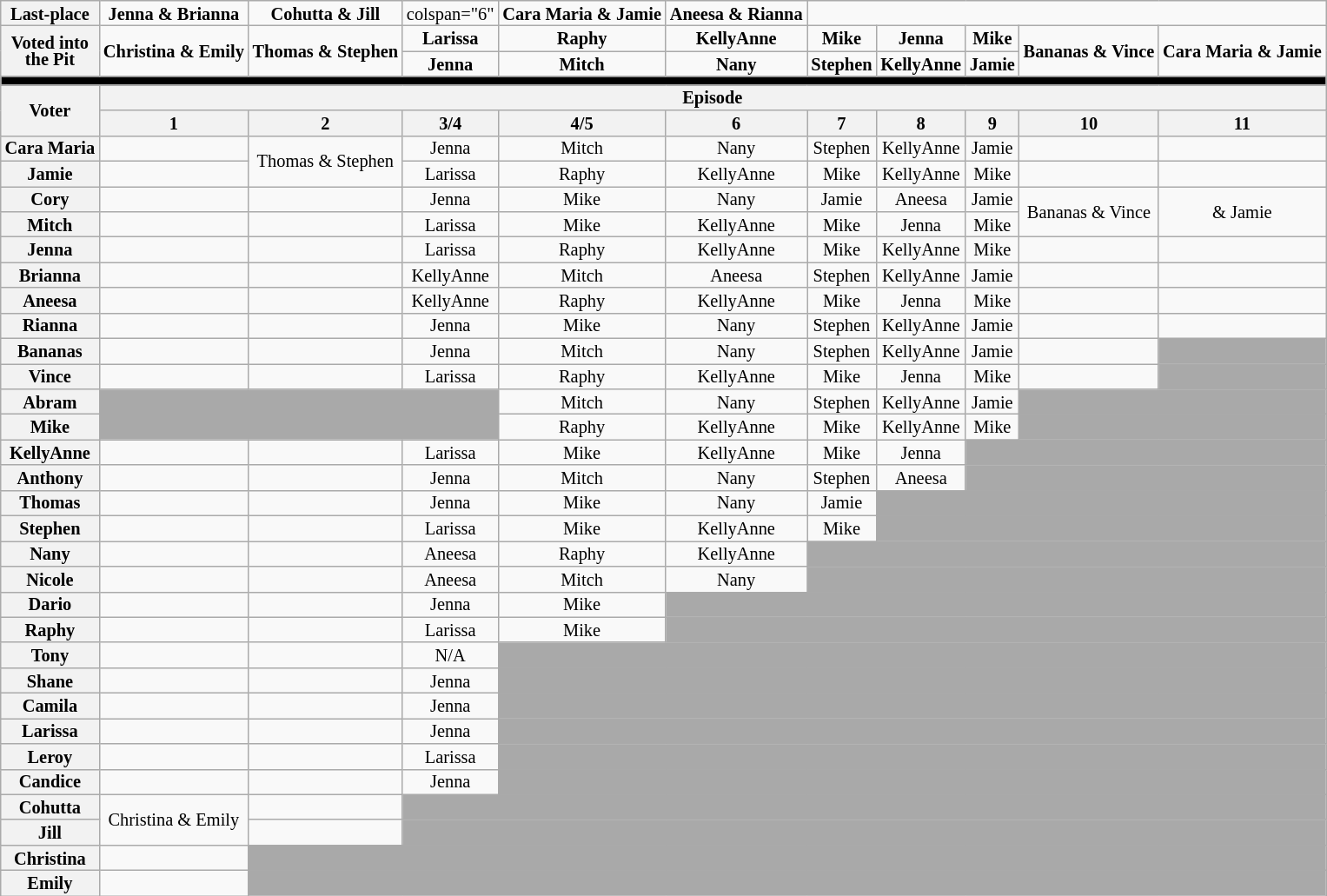<table class="wikitable" style="text-align:center; line-height:13px; font-size:85%;">
<tr>
<th colspan="1" rowspan="1">Last-place</th>
<td><strong>Jenna & Brianna</strong></td>
<td><strong>Cohutta & Jill</strong></td>
<td>colspan="6" </td>
<td><strong>Cara Maria & Jamie</strong></td>
<td><strong>Aneesa & Rianna</strong></td>
</tr>
<tr>
<th colspan="1" rowspan="2">Voted into<br>the Pit</th>
<td rowspan="2"><strong>Christina & Emily</strong><br></td>
<td rowspan="2"><strong>Thomas & Stephen</strong><br></td>
<td><strong>Larissa</strong><br></td>
<td><strong>Raphy</strong><br></td>
<td><strong>KellyAnne</strong><br></td>
<td><strong>Mike</strong><br></td>
<td><strong>Jenna</strong><br></td>
<td><strong>Mike</strong><br></td>
<td rowspan=2><strong>Bananas & Vince</strong><br></td>
<td rowspan="2"><strong>Cara Maria & Jamie </strong><br></td>
</tr>
<tr>
<td><strong>Jenna</strong><br></td>
<td><strong>Mitch</strong><br></td>
<td><strong>Nany</strong><br></td>
<td><strong>Stephen</strong><br></td>
<td><strong>KellyAnne</strong><br></td>
<td><strong>Jamie</strong><br></td>
</tr>
<tr>
<th style="background:#000" colspan="13"></th>
</tr>
<tr>
<th colspan=1 rowspan=2>Voter</th>
<th colspan=10>Episode</th>
</tr>
<tr>
<th>1</th>
<th>2</th>
<th>3/4</th>
<th>4/5</th>
<th>6</th>
<th>7</th>
<th>8</th>
<th>9</th>
<th>10</th>
<th>11</th>
</tr>
<tr>
<th nowrap>Cara Maria</th>
<td></td>
<td rowspan="2">Thomas & Stephen</td>
<td>Jenna</td>
<td>Mitch</td>
<td>Nany</td>
<td>Stephen</td>
<td>KellyAnne</td>
<td>Jamie</td>
<td></td>
<td></td>
</tr>
<tr>
<th>Jamie</th>
<td></td>
<td>Larissa</td>
<td>Raphy</td>
<td>KellyAnne</td>
<td>Mike</td>
<td>KellyAnne</td>
<td>Mike</td>
<td></td>
<td></td>
</tr>
<tr>
<th>Cory</th>
<td></td>
<td></td>
<td>Jenna</td>
<td>Mike</td>
<td>Nany</td>
<td>Jamie</td>
<td>Aneesa</td>
<td>Jamie</td>
<td rowspan="2">Bananas & Vince</td>
<td rowspan="2"> & Jamie</td>
</tr>
<tr>
<th>Mitch</th>
<td></td>
<td></td>
<td>Larissa</td>
<td>Mike</td>
<td>KellyAnne</td>
<td>Mike</td>
<td>Jenna</td>
<td>Mike</td>
</tr>
<tr>
<th>Jenna</th>
<td></td>
<td></td>
<td>Larissa</td>
<td>Raphy</td>
<td>KellyAnne</td>
<td>Mike</td>
<td>KellyAnne</td>
<td>Mike</td>
<td></td>
<td></td>
</tr>
<tr>
<th>Brianna</th>
<td></td>
<td></td>
<td>KellyAnne</td>
<td>Mitch</td>
<td>Aneesa</td>
<td>Stephen</td>
<td>KellyAnne</td>
<td>Jamie</td>
<td></td>
<td></td>
</tr>
<tr>
<th>Aneesa</th>
<td></td>
<td></td>
<td>KellyAnne</td>
<td>Raphy</td>
<td>KellyAnne</td>
<td>Mike</td>
<td>Jenna</td>
<td>Mike</td>
<td></td>
<td></td>
</tr>
<tr>
<th>Rianna</th>
<td></td>
<td></td>
<td>Jenna</td>
<td>Mike</td>
<td>Nany</td>
<td>Stephen</td>
<td>KellyAnne</td>
<td>Jamie</td>
<td></td>
<td></td>
</tr>
<tr>
<th>Bananas</th>
<td></td>
<td></td>
<td>Jenna</td>
<td>Mitch</td>
<td>Nany</td>
<td>Stephen</td>
<td>KellyAnne</td>
<td>Jamie</td>
<td></td>
<td style="background:darkgray" colspan=1></td>
</tr>
<tr>
<th>Vince</th>
<td></td>
<td></td>
<td>Larissa</td>
<td>Raphy</td>
<td>KellyAnne</td>
<td>Mike</td>
<td>Jenna</td>
<td>Mike</td>
<td></td>
<td style="background:darkgray" colspan=1></td>
</tr>
<tr>
<th>Abram</th>
<td style="background:darkgray" rowspan=2 colspan=3></td>
<td>Mitch</td>
<td>Nany</td>
<td>Stephen</td>
<td>KellyAnne</td>
<td>Jamie</td>
<td style="background:darkgray" colspan=2></td>
</tr>
<tr>
<th>Mike</th>
<td>Raphy</td>
<td>KellyAnne</td>
<td>Mike</td>
<td>KellyAnne</td>
<td>Mike</td>
<td style="background:darkgray" colspan=2></td>
</tr>
<tr>
<th>KellyAnne</th>
<td></td>
<td></td>
<td>Larissa</td>
<td>Mike</td>
<td>KellyAnne</td>
<td>Mike</td>
<td>Jenna</td>
<td style="background:darkgray" colspan=3></td>
</tr>
<tr>
<th>Anthony</th>
<td></td>
<td></td>
<td>Jenna</td>
<td>Mitch</td>
<td>Nany</td>
<td>Stephen</td>
<td>Aneesa</td>
<td style="background:darkgray" colspan=3></td>
</tr>
<tr>
<th>Thomas</th>
<td></td>
<td></td>
<td>Jenna</td>
<td>Mike</td>
<td>Nany</td>
<td>Jamie</td>
<td style="background:darkgray" colspan=4></td>
</tr>
<tr>
<th>Stephen</th>
<td></td>
<td></td>
<td>Larissa</td>
<td>Mike</td>
<td>KellyAnne</td>
<td>Mike</td>
<td style="background:darkgray" colspan=4></td>
</tr>
<tr>
<th>Nany</th>
<td></td>
<td></td>
<td>Aneesa</td>
<td>Raphy</td>
<td>KellyAnne</td>
<td style="background:darkgray" colspan=5></td>
</tr>
<tr>
<th>Nicole</th>
<td></td>
<td></td>
<td>Aneesa</td>
<td>Mitch</td>
<td>Nany</td>
<td style="background:darkgray" colspan=5></td>
</tr>
<tr>
<th>Dario</th>
<td></td>
<td></td>
<td>Jenna</td>
<td>Mike</td>
<td style="background:darkgray" colspan=6></td>
</tr>
<tr>
<th>Raphy</th>
<td></td>
<td></td>
<td>Larissa</td>
<td>Mike</td>
<td style="background:darkgray" colspan=6></td>
</tr>
<tr>
<th>Tony</th>
<td></td>
<td></td>
<td>N/A</td>
<td style="background:darkgray" colspan=7></td>
</tr>
<tr>
<th>Shane</th>
<td></td>
<td></td>
<td>Jenna</td>
<td style="background:darkgray" colspan=7></td>
</tr>
<tr>
<th>Camila</th>
<td></td>
<td></td>
<td>Jenna</td>
<td style="background:darkgray" colspan=7></td>
</tr>
<tr>
<th>Larissa</th>
<td></td>
<td></td>
<td>Jenna</td>
<td style="background:darkgray" colspan=7></td>
</tr>
<tr>
<th>Leroy</th>
<td></td>
<td></td>
<td>Larissa</td>
<td style="background:darkgray" colspan=7></td>
</tr>
<tr>
<th>Candice</th>
<td></td>
<td></td>
<td>Jenna</td>
<td style="background:darkgray" colspan=7></td>
</tr>
<tr>
<th>Cohutta</th>
<td rowspan="2">Christina & Emily</td>
<td></td>
<td style="background:darkgray" colspan=8></td>
</tr>
<tr>
<th>Jill</th>
<td></td>
<td style="background:darkgray" colspan=8></td>
</tr>
<tr>
<th>Christina</th>
<td></td>
<td style="background:darkgray" colspan=9></td>
</tr>
<tr>
<th>Emily</th>
<td></td>
<td style="background:darkgray" colspan=9></td>
</tr>
</table>
